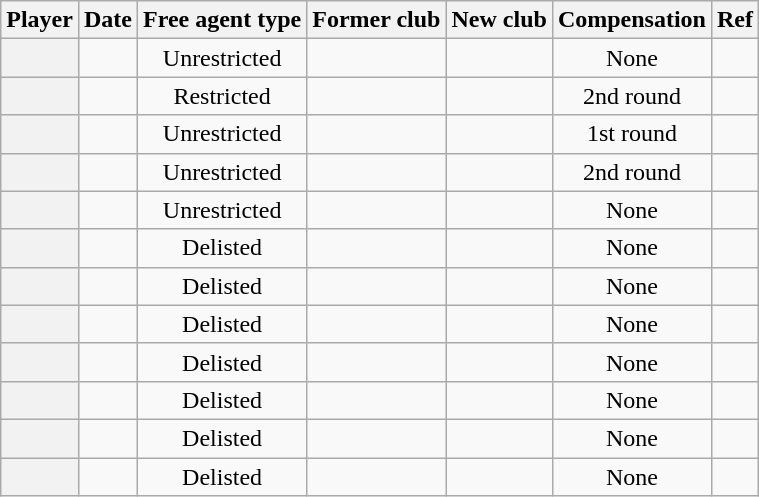<table class="wikitable plainrowheaders sortable" style="text-align:center;">
<tr>
<th scope="col">Player</th>
<th scope="col">Date</th>
<th scope="col">Free agent type</th>
<th scope="col">Former club</th>
<th scope="col">New club</th>
<th scope="col">Compensation</th>
<th scope="col" class="unsortable">Ref</th>
</tr>
<tr>
<th scope="row"></th>
<td></td>
<td>Unrestricted</td>
<td></td>
<td></td>
<td>None</td>
<td></td>
</tr>
<tr>
<th scope="row"></th>
<td></td>
<td>Restricted</td>
<td></td>
<td></td>
<td>2nd round</td>
<td></td>
</tr>
<tr>
<th scope="row"></th>
<td></td>
<td>Unrestricted</td>
<td></td>
<td></td>
<td>1st round</td>
<td></td>
</tr>
<tr>
<th scope="row"></th>
<td></td>
<td>Unrestricted</td>
<td></td>
<td></td>
<td>2nd round</td>
<td></td>
</tr>
<tr>
<th scope="row"></th>
<td></td>
<td>Unrestricted</td>
<td></td>
<td></td>
<td>None</td>
<td></td>
</tr>
<tr>
<th scope="row"></th>
<td></td>
<td>Delisted</td>
<td></td>
<td></td>
<td>None</td>
<td></td>
</tr>
<tr>
<th scope="row"></th>
<td></td>
<td>Delisted</td>
<td></td>
<td></td>
<td>None</td>
<td></td>
</tr>
<tr>
<th scope="row"></th>
<td></td>
<td>Delisted</td>
<td></td>
<td></td>
<td>None</td>
<td></td>
</tr>
<tr>
<th scope="row"></th>
<td></td>
<td>Delisted</td>
<td></td>
<td></td>
<td>None</td>
<td></td>
</tr>
<tr>
<th scope="row"></th>
<td></td>
<td>Delisted</td>
<td></td>
<td></td>
<td>None</td>
<td></td>
</tr>
<tr>
<th scope="row"></th>
<td></td>
<td>Delisted</td>
<td></td>
<td></td>
<td>None</td>
<td></td>
</tr>
<tr>
<th scope="row"></th>
<td></td>
<td>Delisted</td>
<td></td>
<td></td>
<td>None</td>
<td></td>
</tr>
</table>
